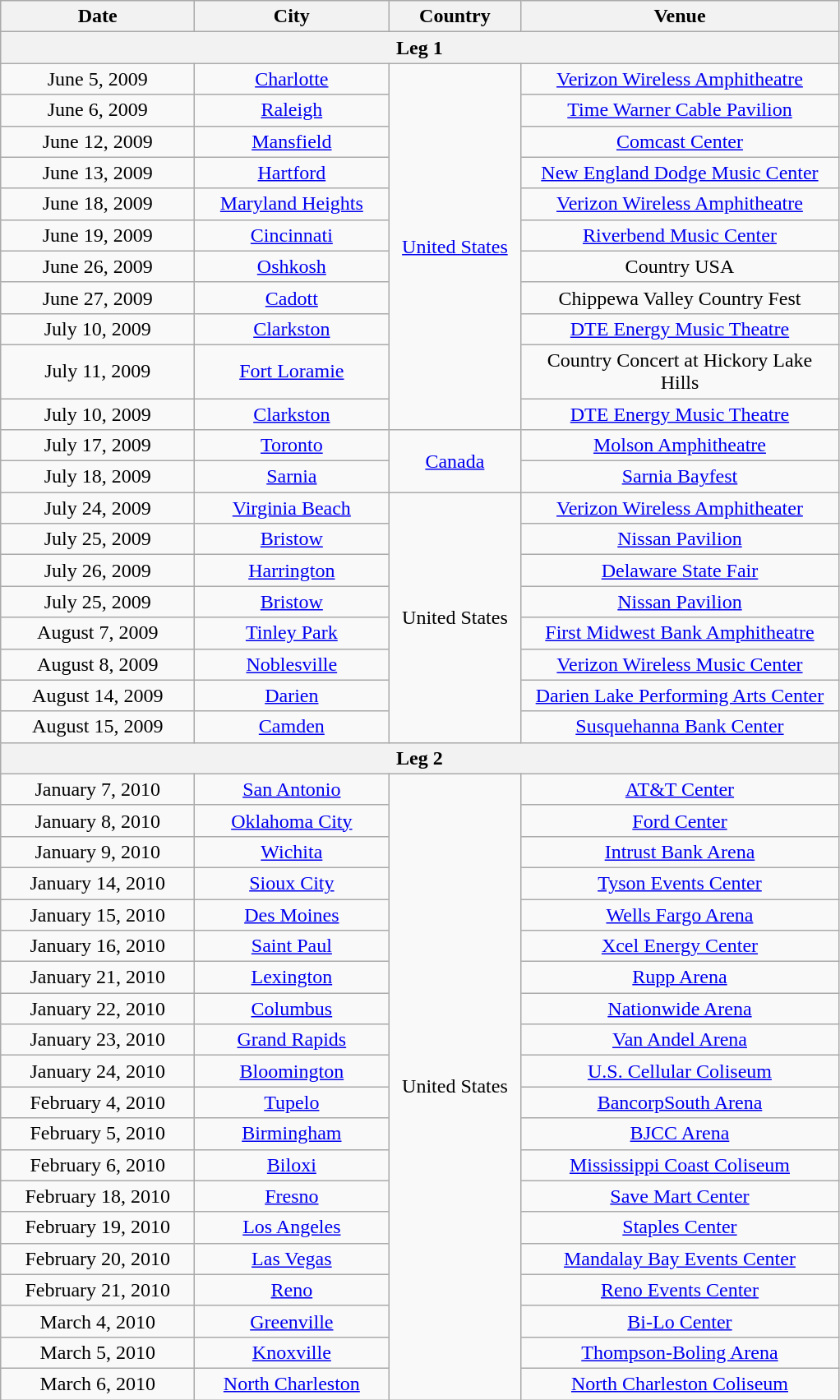<table class="wikitable" style="text-align:center">
<tr>
<th style="width:150px;">Date</th>
<th style="width:150px;">City</th>
<th style="width:100px;">Country</th>
<th style="width:250px;">Venue</th>
</tr>
<tr>
<th colspan="4">Leg 1</th>
</tr>
<tr>
<td>June 5, 2009</td>
<td><a href='#'>Charlotte</a></td>
<td rowspan="11"><a href='#'>United States</a></td>
<td><a href='#'>Verizon Wireless Amphitheatre</a></td>
</tr>
<tr>
<td>June 6, 2009</td>
<td><a href='#'>Raleigh</a></td>
<td><a href='#'>Time Warner Cable Pavilion</a></td>
</tr>
<tr>
<td>June 12, 2009</td>
<td><a href='#'>Mansfield</a></td>
<td><a href='#'>Comcast Center</a></td>
</tr>
<tr>
<td>June 13, 2009</td>
<td><a href='#'>Hartford</a></td>
<td><a href='#'>New England Dodge Music Center</a></td>
</tr>
<tr>
<td>June 18, 2009</td>
<td><a href='#'>Maryland Heights</a></td>
<td><a href='#'>Verizon Wireless Amphitheatre</a></td>
</tr>
<tr>
<td>June 19, 2009</td>
<td><a href='#'>Cincinnati</a></td>
<td><a href='#'>Riverbend Music Center</a></td>
</tr>
<tr>
<td>June 26, 2009</td>
<td><a href='#'>Oshkosh</a></td>
<td>Country USA</td>
</tr>
<tr>
<td>June 27, 2009</td>
<td><a href='#'>Cadott</a></td>
<td>Chippewa Valley Country Fest</td>
</tr>
<tr>
<td>July 10, 2009</td>
<td><a href='#'>Clarkston</a></td>
<td><a href='#'>DTE Energy Music Theatre</a></td>
</tr>
<tr>
<td>July 11, 2009</td>
<td><a href='#'>Fort Loramie</a></td>
<td>Country Concert at Hickory Lake Hills</td>
</tr>
<tr>
<td>July 10, 2009</td>
<td><a href='#'>Clarkston</a></td>
<td><a href='#'>DTE Energy Music Theatre</a></td>
</tr>
<tr>
<td>July 17, 2009</td>
<td><a href='#'>Toronto</a></td>
<td rowspan="2"><a href='#'>Canada</a></td>
<td><a href='#'>Molson Amphitheatre</a></td>
</tr>
<tr>
<td>July 18, 2009</td>
<td><a href='#'>Sarnia</a></td>
<td><a href='#'>Sarnia Bayfest</a></td>
</tr>
<tr>
<td>July 24, 2009</td>
<td><a href='#'>Virginia Beach</a></td>
<td rowspan="8">United States</td>
<td><a href='#'>Verizon Wireless Amphitheater</a></td>
</tr>
<tr>
<td>July 25, 2009</td>
<td><a href='#'>Bristow</a></td>
<td><a href='#'>Nissan Pavilion</a></td>
</tr>
<tr>
<td>July 26, 2009</td>
<td><a href='#'>Harrington</a></td>
<td><a href='#'>Delaware State Fair</a></td>
</tr>
<tr>
<td>July 25, 2009</td>
<td><a href='#'>Bristow</a></td>
<td><a href='#'>Nissan Pavilion</a></td>
</tr>
<tr>
<td>August 7, 2009</td>
<td><a href='#'>Tinley Park</a></td>
<td><a href='#'>First Midwest Bank Amphitheatre</a></td>
</tr>
<tr>
<td>August 8, 2009</td>
<td><a href='#'>Noblesville</a></td>
<td><a href='#'>Verizon Wireless Music Center</a></td>
</tr>
<tr>
<td>August 14, 2009</td>
<td><a href='#'>Darien</a></td>
<td><a href='#'>Darien Lake Performing Arts Center</a></td>
</tr>
<tr>
<td>August 15, 2009</td>
<td><a href='#'>Camden</a></td>
<td><a href='#'>Susquehanna Bank Center</a></td>
</tr>
<tr>
<th colspan="4">Leg 2</th>
</tr>
<tr>
<td>January 7, 2010</td>
<td><a href='#'>San Antonio</a></td>
<td rowspan="20">United States</td>
<td><a href='#'>AT&T Center</a></td>
</tr>
<tr>
<td>January 8, 2010</td>
<td><a href='#'>Oklahoma City</a></td>
<td><a href='#'>Ford Center</a></td>
</tr>
<tr>
<td>January 9, 2010</td>
<td><a href='#'>Wichita</a></td>
<td><a href='#'>Intrust Bank Arena</a></td>
</tr>
<tr>
<td>January 14, 2010</td>
<td><a href='#'>Sioux City</a></td>
<td><a href='#'>Tyson Events Center</a></td>
</tr>
<tr>
<td>January 15, 2010</td>
<td><a href='#'>Des Moines</a></td>
<td><a href='#'>Wells Fargo Arena</a></td>
</tr>
<tr>
<td>January 16, 2010</td>
<td><a href='#'>Saint Paul</a></td>
<td><a href='#'>Xcel Energy Center</a></td>
</tr>
<tr>
<td>January 21, 2010</td>
<td><a href='#'>Lexington</a></td>
<td><a href='#'>Rupp Arena</a></td>
</tr>
<tr>
<td>January 22, 2010</td>
<td><a href='#'>Columbus</a></td>
<td><a href='#'>Nationwide Arena</a></td>
</tr>
<tr>
<td>January 23, 2010</td>
<td><a href='#'>Grand Rapids</a></td>
<td><a href='#'>Van Andel Arena</a></td>
</tr>
<tr>
<td>January 24, 2010</td>
<td><a href='#'>Bloomington</a></td>
<td><a href='#'>U.S. Cellular Coliseum</a></td>
</tr>
<tr>
<td>February 4, 2010</td>
<td><a href='#'>Tupelo</a></td>
<td><a href='#'>BancorpSouth Arena</a></td>
</tr>
<tr>
<td>February 5, 2010</td>
<td><a href='#'>Birmingham</a></td>
<td><a href='#'>BJCC Arena</a></td>
</tr>
<tr>
<td>February 6, 2010</td>
<td><a href='#'>Biloxi</a></td>
<td><a href='#'>Mississippi Coast Coliseum</a></td>
</tr>
<tr>
<td>February 18, 2010</td>
<td><a href='#'>Fresno</a></td>
<td><a href='#'>Save Mart Center</a></td>
</tr>
<tr>
<td>February 19, 2010</td>
<td><a href='#'>Los Angeles</a></td>
<td><a href='#'>Staples Center</a></td>
</tr>
<tr>
<td>February 20, 2010</td>
<td><a href='#'>Las Vegas</a></td>
<td><a href='#'>Mandalay Bay Events Center</a></td>
</tr>
<tr>
<td>February 21, 2010</td>
<td><a href='#'>Reno</a></td>
<td><a href='#'>Reno Events Center</a></td>
</tr>
<tr>
<td>March 4, 2010</td>
<td><a href='#'>Greenville</a></td>
<td><a href='#'>Bi-Lo Center</a></td>
</tr>
<tr>
<td>March 5, 2010</td>
<td><a href='#'>Knoxville</a></td>
<td><a href='#'>Thompson-Boling Arena</a></td>
</tr>
<tr>
<td>March 6, 2010</td>
<td><a href='#'>North Charleston</a></td>
<td><a href='#'>North Charleston Coliseum</a></td>
</tr>
</table>
